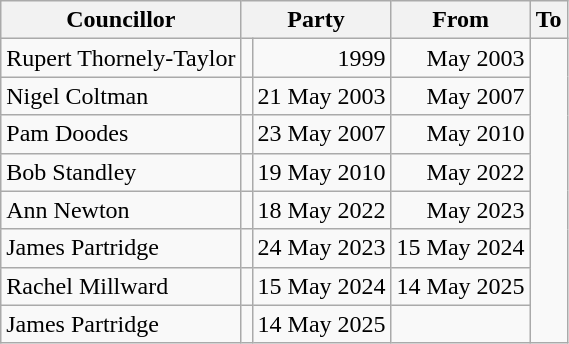<table class=wikitable>
<tr>
<th>Councillor</th>
<th colspan=2>Party</th>
<th>From</th>
<th>To</th>
</tr>
<tr>
<td>Rupert Thornely-Taylor</td>
<td></td>
<td align=right>1999</td>
<td align=right>May 2003</td>
</tr>
<tr>
<td>Nigel Coltman</td>
<td></td>
<td align=right>21 May 2003</td>
<td align=right>May 2007</td>
</tr>
<tr>
<td>Pam Doodes</td>
<td></td>
<td align=right>23 May 2007</td>
<td align=right>May 2010</td>
</tr>
<tr>
<td>Bob Standley</td>
<td></td>
<td align=right>19 May 2010</td>
<td align=right>May 2022</td>
</tr>
<tr>
<td>Ann Newton</td>
<td></td>
<td align=right>18 May 2022</td>
<td align=right>May 2023</td>
</tr>
<tr>
<td>James Partridge</td>
<td></td>
<td align=right>24 May 2023</td>
<td>15 May 2024</td>
</tr>
<tr>
<td>Rachel Millward</td>
<td></td>
<td align=right>15 May 2024</td>
<td>14 May 2025</td>
</tr>
<tr>
<td>James Partridge</td>
<td></td>
<td align=right>14 May 2025</td>
<td></td>
</tr>
</table>
